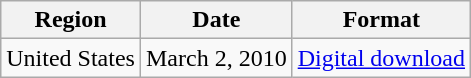<table class="wikitable">
<tr>
<th>Region</th>
<th>Date</th>
<th>Format</th>
</tr>
<tr>
<td>United States</td>
<td>March 2, 2010</td>
<td><a href='#'>Digital download</a></td>
</tr>
</table>
